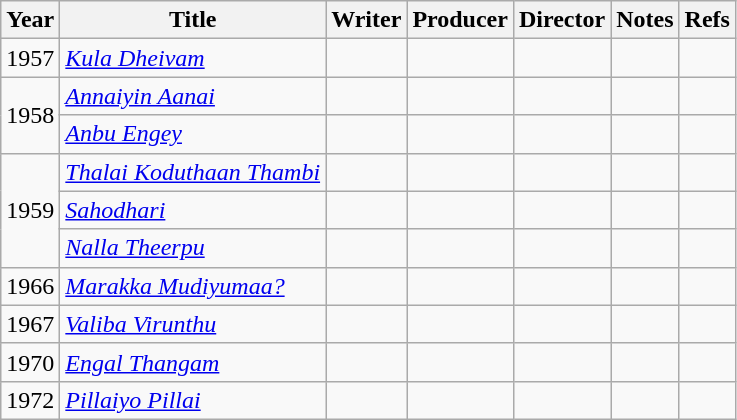<table class="wikitable sortable">
<tr>
<th>Year</th>
<th>Title</th>
<th>Writer</th>
<th>Producer</th>
<th>Director</th>
<th class="unsortable">Notes</th>
<th class="unsortable">Refs</th>
</tr>
<tr>
<td>1957</td>
<td><em><a href='#'>Kula Dheivam</a></em></td>
<td></td>
<td></td>
<td></td>
<td></td>
<td></td>
</tr>
<tr>
<td rowspan="2">1958</td>
<td><em><a href='#'>Annaiyin Aanai</a></em></td>
<td></td>
<td></td>
<td></td>
<td></td>
<td></td>
</tr>
<tr>
<td><em><a href='#'>Anbu Engey</a></em></td>
<td></td>
<td></td>
<td></td>
<td></td>
<td></td>
</tr>
<tr>
<td rowspan="3">1959</td>
<td><em><a href='#'>Thalai Koduthaan Thambi</a></em></td>
<td></td>
<td></td>
<td></td>
<td></td>
<td></td>
</tr>
<tr>
<td><em><a href='#'>Sahodhari</a></em></td>
<td></td>
<td></td>
<td></td>
<td></td>
<td></td>
</tr>
<tr>
<td><em><a href='#'>Nalla Theerpu</a></em></td>
<td></td>
<td></td>
<td></td>
<td></td>
<td></td>
</tr>
<tr>
<td>1966</td>
<td><em><a href='#'>Marakka Mudiyumaa?</a></em></td>
<td></td>
<td></td>
<td></td>
<td></td>
<td></td>
</tr>
<tr>
<td>1967</td>
<td><em><a href='#'>Valiba Virunthu</a></em></td>
<td></td>
<td></td>
<td></td>
<td></td>
<td></td>
</tr>
<tr>
<td>1970</td>
<td><em><a href='#'>Engal Thangam</a></em></td>
<td></td>
<td></td>
<td></td>
<td></td>
<td></td>
</tr>
<tr>
<td>1972</td>
<td><em><a href='#'>Pillaiyo Pillai</a></em></td>
<td></td>
<td></td>
<td></td>
<td></td>
<td></td>
</tr>
</table>
